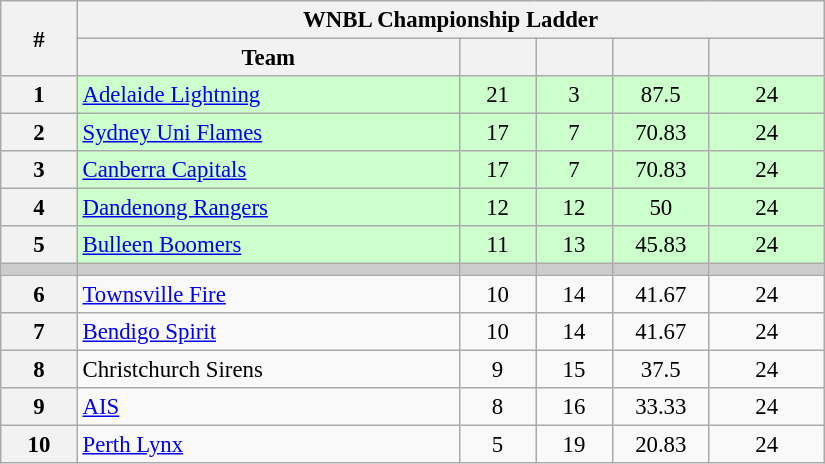<table class="wikitable" width="43.5%" style="font-size:95%; text-align:center">
<tr>
<th width="5%" rowspan=2>#</th>
<th colspan="6" align="center"><strong>WNBL Championship Ladder</strong></th>
</tr>
<tr>
<th width="25%">Team</th>
<th width="5%"></th>
<th width="5%"></th>
<th width="5%"></th>
<th width="7.5%"></th>
</tr>
<tr style="background-color:#CCFFCC">
<th>1</th>
<td style="text-align:left;"><a href='#'>Adelaide Lightning</a></td>
<td>21</td>
<td>3</td>
<td>87.5</td>
<td>24</td>
</tr>
<tr style="background-color:#CCFFCC">
<th>2</th>
<td style="text-align:left;"><a href='#'>Sydney Uni Flames</a></td>
<td>17</td>
<td>7</td>
<td>70.83</td>
<td>24</td>
</tr>
<tr style="background-color:#CCFFCC">
<th>3</th>
<td style="text-align:left;"><a href='#'>Canberra Capitals</a></td>
<td>17</td>
<td>7</td>
<td>70.83</td>
<td>24</td>
</tr>
<tr style="background-color:#CCFFCC">
<th>4</th>
<td style="text-align:left;"><a href='#'>Dandenong Rangers</a></td>
<td>12</td>
<td>12</td>
<td>50</td>
<td>24</td>
</tr>
<tr style="background-color:#CCFFCC">
<th>5</th>
<td style="text-align:left;"><a href='#'>Bulleen Boomers</a></td>
<td>11</td>
<td>13</td>
<td>45.83</td>
<td>24</td>
</tr>
<tr style="background-color:#cccccc;">
<td></td>
<td></td>
<td></td>
<td></td>
<td></td>
<td></td>
</tr>
<tr>
<th>6</th>
<td style="text-align:left;"><a href='#'>Townsville Fire</a></td>
<td>10</td>
<td>14</td>
<td>41.67</td>
<td>24</td>
</tr>
<tr>
<th>7</th>
<td style="text-align:left;"><a href='#'>Bendigo Spirit</a></td>
<td>10</td>
<td>14</td>
<td>41.67</td>
<td>24</td>
</tr>
<tr>
<th>8</th>
<td style="text-align:left;">Christchurch Sirens</td>
<td>9</td>
<td>15</td>
<td>37.5</td>
<td>24</td>
</tr>
<tr>
<th>9</th>
<td style="text-align:left;"><a href='#'>AIS</a></td>
<td>8</td>
<td>16</td>
<td>33.33</td>
<td>24</td>
</tr>
<tr>
<th>10</th>
<td style="text-align:left;"><a href='#'>Perth Lynx</a></td>
<td>5</td>
<td>19</td>
<td>20.83</td>
<td>24</td>
</tr>
</table>
